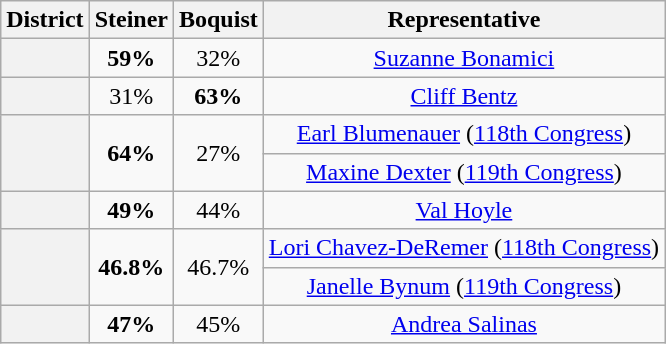<table class=wikitable>
<tr>
<th>District</th>
<th>Steiner</th>
<th>Boquist</th>
<th>Representative</th>
</tr>
<tr align=center>
<th></th>
<td><strong>59%</strong></td>
<td>32%</td>
<td><a href='#'>Suzanne Bonamici</a></td>
</tr>
<tr align=center>
<th></th>
<td>31%</td>
<td><strong>63%</strong></td>
<td><a href='#'>Cliff Bentz</a></td>
</tr>
<tr align=center>
<th rowspan=2 ></th>
<td rowspan=2><strong>64%</strong></td>
<td rowspan=2>27%</td>
<td><a href='#'>Earl Blumenauer</a> (<a href='#'>118th Congress</a>)</td>
</tr>
<tr align=center>
<td><a href='#'>Maxine Dexter</a> (<a href='#'>119th Congress</a>)</td>
</tr>
<tr align=center>
<th></th>
<td><strong>49%</strong></td>
<td>44%</td>
<td><a href='#'>Val Hoyle</a></td>
</tr>
<tr align=center>
<th rowspan=2 ></th>
<td rowspan=2><strong>46.8%</strong></td>
<td rowspan=2>46.7%</td>
<td><a href='#'>Lori Chavez-DeRemer</a> (<a href='#'>118th Congress</a>)</td>
</tr>
<tr align=center>
<td><a href='#'>Janelle Bynum</a> (<a href='#'>119th Congress</a>)</td>
</tr>
<tr align=center>
<th></th>
<td><strong>47%</strong></td>
<td>45%</td>
<td><a href='#'>Andrea Salinas</a></td>
</tr>
</table>
